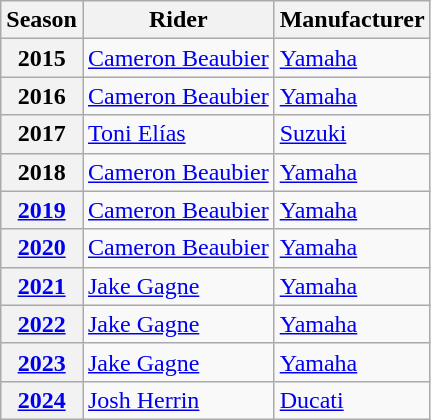<table class="wikitable">
<tr>
<th>Season</th>
<th>Rider</th>
<th>Manufacturer</th>
</tr>
<tr>
<th>2015</th>
<td> <a href='#'>Cameron Beaubier</a></td>
<td> <a href='#'>Yamaha</a></td>
</tr>
<tr>
<th>2016</th>
<td> <a href='#'>Cameron Beaubier</a></td>
<td> <a href='#'>Yamaha</a></td>
</tr>
<tr>
<th>2017</th>
<td> <a href='#'>Toni Elías</a></td>
<td> <a href='#'>Suzuki</a></td>
</tr>
<tr>
<th>2018</th>
<td> <a href='#'>Cameron Beaubier</a></td>
<td> <a href='#'>Yamaha</a></td>
</tr>
<tr>
<th><a href='#'>2019</a></th>
<td> <a href='#'>Cameron Beaubier</a></td>
<td> <a href='#'>Yamaha</a></td>
</tr>
<tr>
<th><a href='#'>2020</a></th>
<td> <a href='#'>Cameron Beaubier</a></td>
<td> <a href='#'>Yamaha</a></td>
</tr>
<tr>
<th><a href='#'>2021</a></th>
<td> <a href='#'>Jake Gagne</a></td>
<td> <a href='#'>Yamaha</a></td>
</tr>
<tr>
<th><a href='#'>2022</a></th>
<td> <a href='#'>Jake Gagne</a></td>
<td> <a href='#'>Yamaha</a></td>
</tr>
<tr>
<th><a href='#'>2023</a></th>
<td> <a href='#'>Jake Gagne</a></td>
<td> <a href='#'>Yamaha</a></td>
</tr>
<tr>
<th><a href='#'>2024</a></th>
<td> <a href='#'>Josh Herrin</a></td>
<td> <a href='#'>Ducati</a></td>
</tr>
</table>
